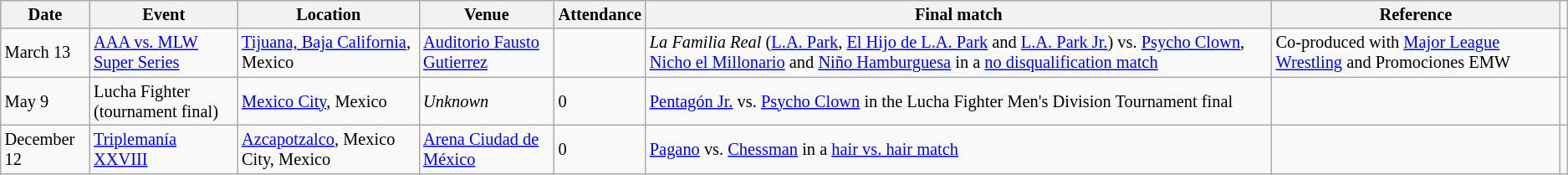<table class="wikitable" style="font-size:85%;">
<tr>
<th>Date</th>
<th>Event</th>
<th>Location</th>
<th>Venue</th>
<th>Attendance</th>
<th>Final match</th>
<th>Reference</th>
</tr>
<tr>
<td>March 13</td>
<td><a href='#'>AAA vs. MLW Super Series</a></td>
<td><a href='#'>Tijuana, Baja California</a>, Mexico</td>
<td><a href='#'>Auditorio Fausto Gutierrez</a></td>
<td></td>
<td><em>La Familia Real</em> (<a href='#'>L.A. Park</a>, <a href='#'>El Hijo de L.A. Park</a> and <a href='#'>L.A. Park Jr.</a>) vs. <a href='#'>Psycho Clown</a>, <a href='#'>Nicho el Millonario</a> and <a href='#'>Niño Hamburguesa</a> in a <a href='#'>no disqualification match</a></td>
<td>Co-produced with <a href='#'>Major League Wrestling</a> and Promociones EMW</td>
<td></td>
</tr>
<tr>
<td>May 9</td>
<td>Lucha Fighter<br>(tournament final)</td>
<td><a href='#'>Mexico City</a>, Mexico</td>
<td><em>Unknown</em></td>
<td>0</td>
<td><a href='#'>Pentagón Jr.</a> vs. <a href='#'>Psycho Clown</a> in the Lucha Fighter Men's Division Tournament final</td>
<td></td>
<td></td>
</tr>
<tr>
<td>December 12</td>
<td><a href='#'>Triplemanía XXVIII</a></td>
<td><a href='#'>Azcapotzalco</a>, Mexico City, Mexico</td>
<td><a href='#'>Arena Ciudad de México</a></td>
<td>0</td>
<td><a href='#'>Pagano</a> vs. <a href='#'>Chessman</a> in a <a href='#'>hair vs. hair match</a></td>
<td></td>
<td></td>
</tr>
</table>
